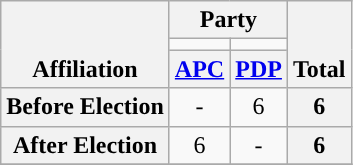<table class=wikitable style="text-align:center">
<tr style="vertical-align:bottom;">
<th rowspan=3>Affiliation</th>
<th colspan=2>Party</th>
<th rowspan=3>Total</th>
</tr>
<tr>
<td style="background-color:"></td>
<td style="background-color:"></td>
</tr>
<tr>
<th><a href='#'>APC</a></th>
<th><a href='#'>PDP</a></th>
</tr>
<tr>
<th>Before Election</th>
<td>-</td>
<td>6</td>
<th>6</th>
</tr>
<tr>
<th>After Election</th>
<td>6</td>
<td>-</td>
<th>6</th>
</tr>
<tr>
</tr>
</table>
